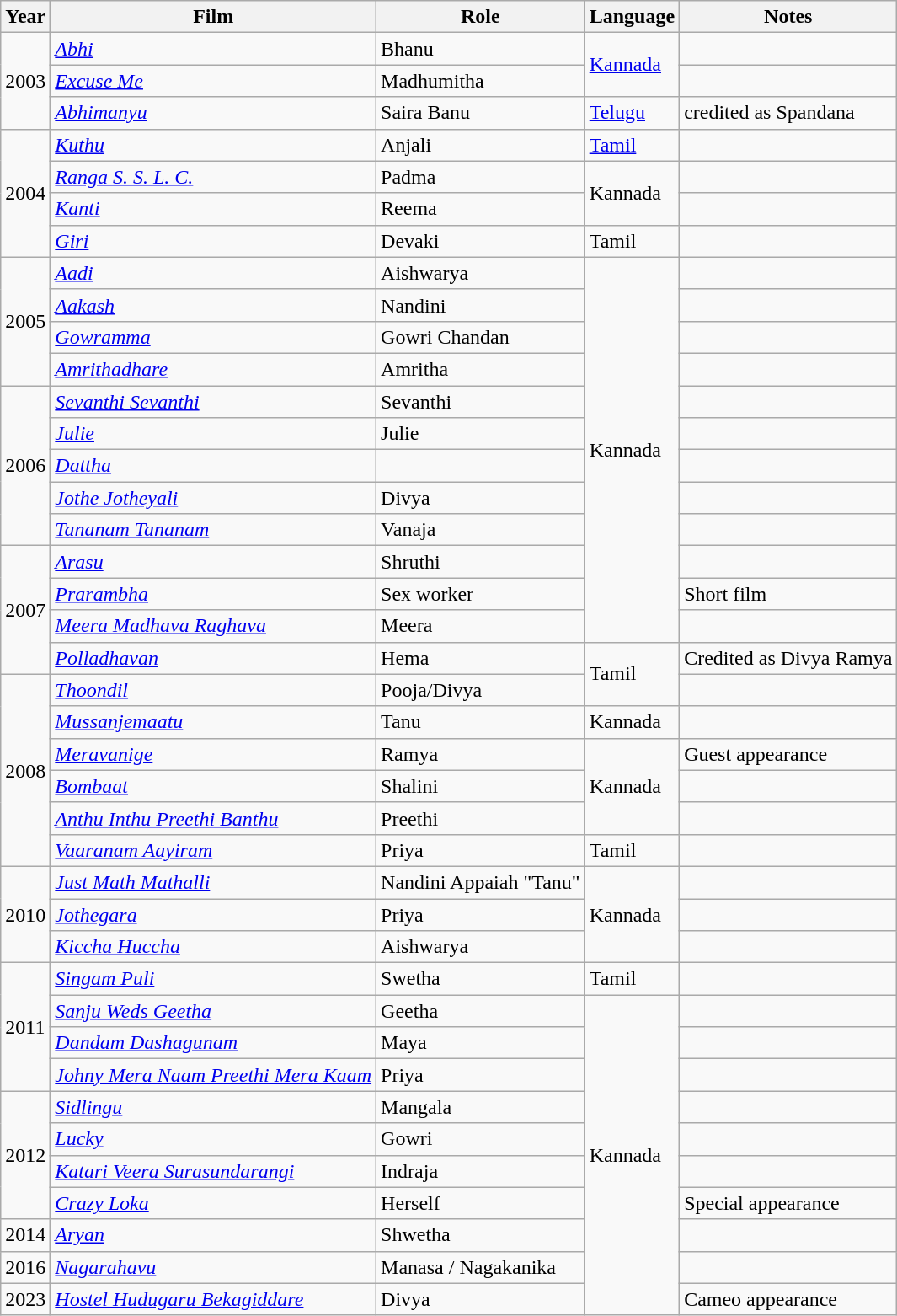<table class="wikitable sortable">
<tr>
<th>Year</th>
<th>Film</th>
<th>Role</th>
<th>Language</th>
<th>Notes</th>
</tr>
<tr>
<td rowspan="3">2003</td>
<td><em><a href='#'>Abhi</a></em></td>
<td>Bhanu</td>
<td rowspan="2"><a href='#'>Kannada</a></td>
<td></td>
</tr>
<tr>
<td><em><a href='#'>Excuse Me</a></em></td>
<td>Madhumitha</td>
<td></td>
</tr>
<tr>
<td><em><a href='#'>Abhimanyu</a></em></td>
<td>Saira Banu</td>
<td><a href='#'>Telugu</a></td>
<td>credited as Spandana</td>
</tr>
<tr>
<td rowspan="4">2004</td>
<td><em><a href='#'>Kuthu</a></em></td>
<td>Anjali</td>
<td><a href='#'>Tamil</a></td>
<td></td>
</tr>
<tr>
<td><em><a href='#'>Ranga S. S. L. C.</a></em></td>
<td>Padma</td>
<td rowspan="2">Kannada</td>
<td></td>
</tr>
<tr>
<td><em><a href='#'>Kanti</a></em></td>
<td>Reema</td>
<td></td>
</tr>
<tr>
<td><em><a href='#'>Giri</a></em></td>
<td>Devaki</td>
<td>Tamil</td>
<td></td>
</tr>
<tr>
<td rowspan="4">2005</td>
<td><em><a href='#'>Aadi</a></em></td>
<td>Aishwarya</td>
<td rowspan="12">Kannada</td>
<td></td>
</tr>
<tr>
<td><em><a href='#'>Aakash</a></em></td>
<td>Nandini</td>
<td></td>
</tr>
<tr>
<td><em><a href='#'>Gowramma</a></em></td>
<td>Gowri Chandan</td>
<td></td>
</tr>
<tr>
<td><em><a href='#'>Amrithadhare</a></em></td>
<td>Amritha</td>
<td></td>
</tr>
<tr>
<td rowspan="5">2006</td>
<td><em><a href='#'>Sevanthi Sevanthi</a></em></td>
<td>Sevanthi</td>
<td></td>
</tr>
<tr>
<td><em><a href='#'>Julie</a></em></td>
<td>Julie</td>
<td></td>
</tr>
<tr>
<td><em><a href='#'>Dattha</a></em></td>
<td></td>
<td></td>
</tr>
<tr>
<td><em><a href='#'>Jothe Jotheyali</a></em></td>
<td>Divya</td>
<td></td>
</tr>
<tr>
<td><em><a href='#'>Tananam Tananam</a></em></td>
<td>Vanaja</td>
<td></td>
</tr>
<tr>
<td rowspan="4">2007</td>
<td><em><a href='#'>Arasu</a></em></td>
<td>Shruthi</td>
<td></td>
</tr>
<tr>
<td><em><a href='#'>Prarambha</a></em></td>
<td>Sex worker</td>
<td>Short film</td>
</tr>
<tr>
<td><em><a href='#'>Meera Madhava Raghava</a></em></td>
<td>Meera</td>
<td></td>
</tr>
<tr>
<td><em><a href='#'>Polladhavan</a></em></td>
<td>Hema</td>
<td rowspan="2">Tamil</td>
<td>Credited as Divya Ramya</td>
</tr>
<tr>
<td rowspan="6">2008</td>
<td><em><a href='#'>Thoondil</a></em></td>
<td>Pooja/Divya</td>
<td></td>
</tr>
<tr>
<td><em><a href='#'>Mussanjemaatu</a></em></td>
<td>Tanu</td>
<td>Kannada</td>
<td></td>
</tr>
<tr>
<td><em><a href='#'>Meravanige</a></em></td>
<td>Ramya</td>
<td rowspan="3">Kannada</td>
<td>Guest appearance</td>
</tr>
<tr>
<td><em><a href='#'>Bombaat</a></em></td>
<td>Shalini</td>
<td></td>
</tr>
<tr>
<td><em><a href='#'>Anthu Inthu Preethi Banthu</a></em></td>
<td>Preethi</td>
<td></td>
</tr>
<tr>
<td><em><a href='#'>Vaaranam Aayiram</a></em></td>
<td>Priya</td>
<td>Tamil</td>
<td></td>
</tr>
<tr>
<td rowspan="3">2010</td>
<td><em><a href='#'>Just Math Mathalli</a></em></td>
<td>Nandini Appaiah "Tanu"</td>
<td rowspan="3">Kannada</td>
<td></td>
</tr>
<tr>
<td><em><a href='#'>Jothegara</a></em></td>
<td>Priya</td>
<td></td>
</tr>
<tr>
<td><em><a href='#'>Kiccha Huccha</a></em></td>
<td>Aishwarya</td>
<td></td>
</tr>
<tr>
<td rowspan="4">2011</td>
<td><em><a href='#'>Singam Puli</a></em></td>
<td>Swetha</td>
<td>Tamil</td>
<td></td>
</tr>
<tr>
<td><em><a href='#'>Sanju Weds Geetha</a></em></td>
<td>Geetha</td>
<td rowspan="10">Kannada</td>
<td></td>
</tr>
<tr>
<td><em><a href='#'>Dandam Dashagunam</a></em></td>
<td>Maya</td>
<td></td>
</tr>
<tr>
<td><em><a href='#'>Johny Mera Naam Preethi Mera Kaam</a></em></td>
<td>Priya</td>
<td></td>
</tr>
<tr>
<td rowspan="4">2012</td>
<td><em><a href='#'>Sidlingu</a></em></td>
<td>Mangala</td>
<td></td>
</tr>
<tr>
<td><em><a href='#'>Lucky</a></em></td>
<td>Gowri</td>
<td></td>
</tr>
<tr>
<td><em><a href='#'>Katari Veera Surasundarangi</a></em></td>
<td>Indraja</td>
<td></td>
</tr>
<tr>
<td><em><a href='#'>Crazy Loka</a></em></td>
<td>Herself</td>
<td>Special appearance</td>
</tr>
<tr>
<td>2014</td>
<td><em><a href='#'>Aryan</a></em></td>
<td>Shwetha</td>
<td></td>
</tr>
<tr>
<td>2016</td>
<td><em><a href='#'>Nagarahavu</a></em></td>
<td>Manasa / Nagakanika</td>
<td></td>
</tr>
<tr>
<td>2023</td>
<td><em><a href='#'>Hostel Hudugaru Bekagiddare</a></em></td>
<td>Divya</td>
<td>Cameo appearance</td>
</tr>
</table>
